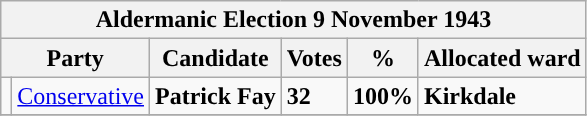<table class="wikitable">
<tr>
<th colspan="6"><strong>Aldermanic Election 9 November 1943</strong></th>
</tr>
<tr>
<th colspan="2">Party</th>
<th>Candidate</th>
<th>Votes</th>
<th>%</th>
<th>Allocated ward</th>
</tr>
<tr>
<td style="background-color:"></td>
<td><a href='#'>Conservative</a></td>
<td><strong>Patrick Fay</strong></td>
<td><strong>32</strong></td>
<td><strong>100%</strong></td>
<td><strong>Kirkdale</strong></td>
</tr>
<tr>
</tr>
</table>
